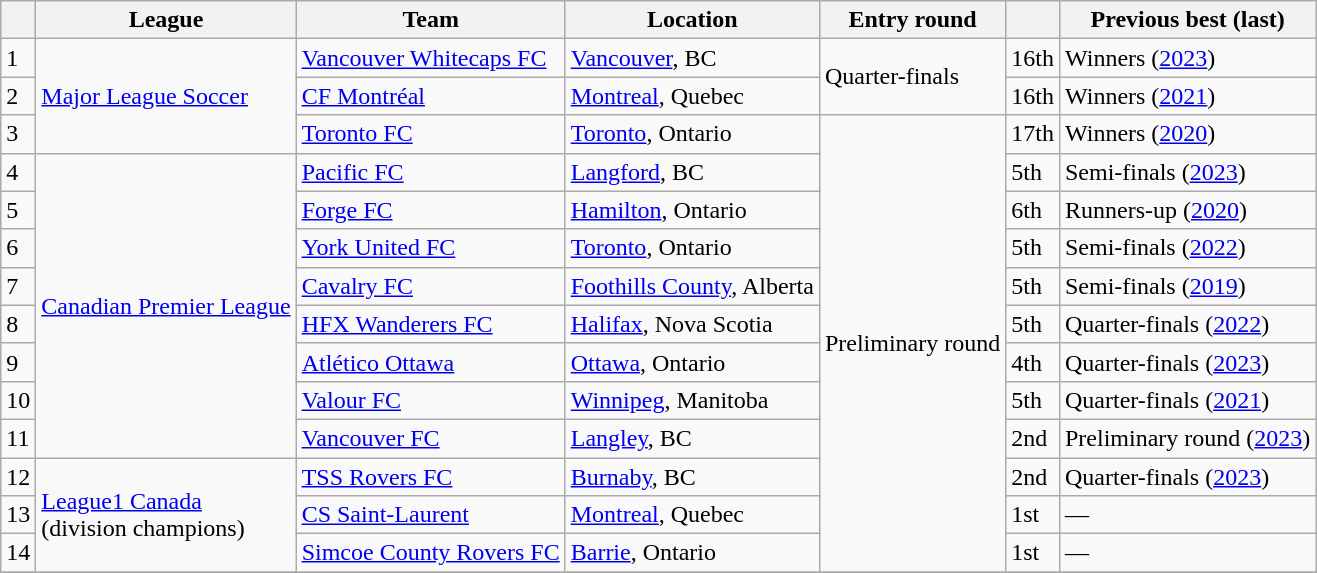<table class="wikitable">
<tr>
<th></th>
<th>League</th>
<th>Team</th>
<th>Location</th>
<th>Entry round</th>
<th></th>
<th>Previous best (last)</th>
</tr>
<tr>
<td>1</td>
<td rowspan=3><a href='#'>Major League Soccer</a></td>
<td><a href='#'>Vancouver Whitecaps FC</a></td>
<td><a href='#'>Vancouver</a>, BC</td>
<td rowspan=2>Quarter-finals</td>
<td>16th</td>
<td>Winners (<a href='#'>2023</a>)</td>
</tr>
<tr>
<td>2</td>
<td><a href='#'>CF Montréal</a></td>
<td><a href='#'>Montreal</a>, Quebec</td>
<td>16th</td>
<td>Winners (<a href='#'>2021</a>)</td>
</tr>
<tr>
<td>3</td>
<td><a href='#'>Toronto FC</a></td>
<td><a href='#'>Toronto</a>, Ontario</td>
<td rowspan=12>Preliminary round</td>
<td>17th</td>
<td>Winners (<a href='#'>2020</a>)</td>
</tr>
<tr>
<td>4</td>
<td rowspan=8><a href='#'>Canadian Premier League</a></td>
<td><a href='#'>Pacific FC</a></td>
<td><a href='#'>Langford</a>, BC</td>
<td>5th</td>
<td>Semi-finals (<a href='#'>2023</a>)</td>
</tr>
<tr>
<td>5</td>
<td><a href='#'>Forge FC</a></td>
<td><a href='#'>Hamilton</a>, Ontario</td>
<td>6th</td>
<td>Runners-up (<a href='#'>2020</a>)</td>
</tr>
<tr>
<td>6</td>
<td><a href='#'>York United FC</a></td>
<td><a href='#'>Toronto</a>, Ontario</td>
<td>5th</td>
<td>Semi-finals (<a href='#'>2022</a>)</td>
</tr>
<tr>
<td>7</td>
<td><a href='#'>Cavalry FC</a></td>
<td><a href='#'>Foothills County</a>, Alberta</td>
<td>5th</td>
<td>Semi-finals (<a href='#'>2019</a>)</td>
</tr>
<tr>
<td>8</td>
<td><a href='#'>HFX Wanderers FC</a></td>
<td><a href='#'>Halifax</a>, Nova Scotia</td>
<td>5th</td>
<td>Quarter-finals (<a href='#'>2022</a>)</td>
</tr>
<tr>
<td>9</td>
<td><a href='#'>Atlético Ottawa</a></td>
<td><a href='#'>Ottawa</a>, Ontario</td>
<td>4th</td>
<td>Quarter-finals (<a href='#'>2023</a>)</td>
</tr>
<tr>
<td>10</td>
<td><a href='#'>Valour FC</a></td>
<td><a href='#'>Winnipeg</a>, Manitoba</td>
<td>5th</td>
<td>Quarter-finals (<a href='#'>2021</a>)</td>
</tr>
<tr>
<td>11</td>
<td><a href='#'>Vancouver FC</a></td>
<td><a href='#'>Langley</a>, BC</td>
<td>2nd</td>
<td>Preliminary round (<a href='#'>2023</a>)</td>
</tr>
<tr>
<td>12</td>
<td rowspan=3><a href='#'>League1 Canada</a><br>(division champions)</td>
<td><a href='#'>TSS Rovers FC</a> </td>
<td><a href='#'>Burnaby</a>, BC</td>
<td>2nd</td>
<td>Quarter-finals (<a href='#'>2023</a>)</td>
</tr>
<tr>
<td>13</td>
<td><a href='#'>CS Saint-Laurent</a>  </td>
<td><a href='#'>Montreal</a>, Quebec</td>
<td>1st</td>
<td>—</td>
</tr>
<tr>
<td>14</td>
<td><a href='#'>Simcoe County Rovers FC</a> </td>
<td><a href='#'>Barrie</a>, Ontario</td>
<td>1st</td>
<td>—</td>
</tr>
<tr>
</tr>
</table>
